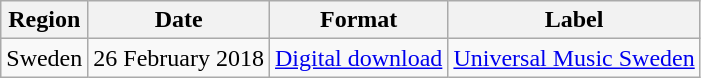<table class=wikitable>
<tr>
<th>Region</th>
<th>Date</th>
<th>Format</th>
<th>Label</th>
</tr>
<tr>
<td>Sweden</td>
<td>26 February 2018</td>
<td><a href='#'>Digital download</a></td>
<td><a href='#'>Universal Music Sweden</a></td>
</tr>
</table>
